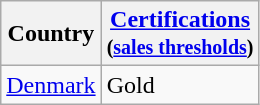<table class="wikitable" border="1">
<tr>
<th>Country</th>
<th><a href='#'>Certifications</a><br><small>(<a href='#'>sales thresholds</a>)</small></th>
</tr>
<tr>
<td><a href='#'>Denmark</a></td>
<td>Gold</td>
</tr>
</table>
